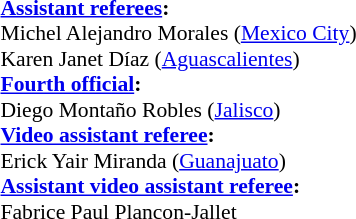<table width=100% style="font-size:90%">
<tr>
<td><br><strong><a href='#'>Assistant referees</a>:</strong>
<br>Michel Alejandro Morales (<a href='#'>Mexico City</a>)
<br>Karen Janet Díaz (<a href='#'>Aguascalientes</a>)
<br><strong><a href='#'>Fourth official</a>:</strong>
<br>Diego Montaño Robles (<a href='#'>Jalisco</a>)
<br><strong><a href='#'>Video assistant referee</a>:</strong>
<br>Erick Yair Miranda (<a href='#'>Guanajuato</a>)
<br><strong><a href='#'>Assistant video assistant referee</a>:</strong>
<br>Fabrice Paul Plancon-Jallet</td>
</tr>
</table>
